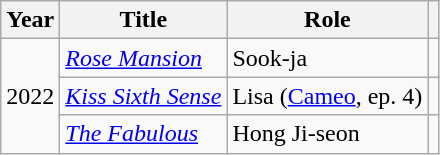<table class="wikitable sortable plainrowheaders">
<tr>
<th scope="col">Year</th>
<th scope="col">Title</th>
<th scope="col">Role</th>
<th scope="col" class="unsortable"></th>
</tr>
<tr>
<td rowspan="3">2022</td>
<td><em><a href='#'>Rose Mansion</a></em></td>
<td>Sook-ja</td>
<td></td>
</tr>
<tr>
<td><em><a href='#'>Kiss Sixth Sense</a></em></td>
<td>Lisa (<a href='#'>Cameo</a>, ep. 4)</td>
<td></td>
</tr>
<tr>
<td><em><a href='#'>The Fabulous</a></em></td>
<td>Hong Ji-seon</td>
<td></td>
</tr>
</table>
